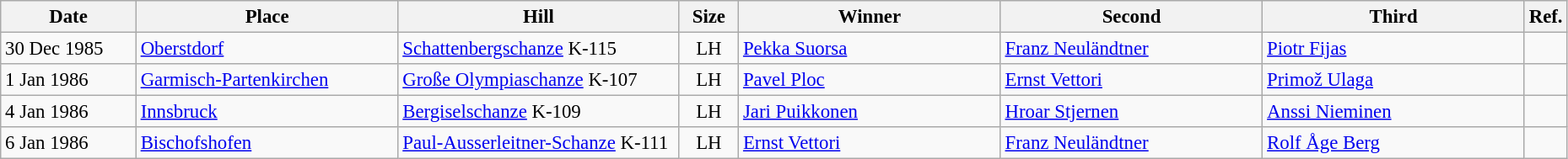<table class="wikitable" style="font-size:95%;">
<tr>
<th width="100">Date</th>
<th width="200">Place</th>
<th width="215">Hill</th>
<th width="40">Size</th>
<th width="200">Winner</th>
<th width="200">Second</th>
<th width="200">Third</th>
<th width="10">Ref.</th>
</tr>
<tr>
<td>30 Dec 1985</td>
<td> <a href='#'>Oberstdorf</a></td>
<td><a href='#'>Schattenbergschanze</a> K-115</td>
<td align=center>LH</td>
<td> <a href='#'>Pekka Suorsa</a></td>
<td> <a href='#'>Franz Neuländtner</a></td>
<td> <a href='#'>Piotr Fijas</a></td>
<td></td>
</tr>
<tr>
<td>1 Jan 1986</td>
<td> <a href='#'>Garmisch-Partenkirchen</a></td>
<td><a href='#'>Große Olympiaschanze</a> K-107</td>
<td align=center>LH</td>
<td> <a href='#'>Pavel Ploc</a></td>
<td> <a href='#'>Ernst Vettori</a></td>
<td> <a href='#'>Primož Ulaga</a></td>
<td></td>
</tr>
<tr>
<td>4 Jan 1986</td>
<td> <a href='#'>Innsbruck</a></td>
<td><a href='#'>Bergiselschanze</a> K-109</td>
<td align=center>LH</td>
<td> <a href='#'>Jari Puikkonen</a></td>
<td> <a href='#'>Hroar Stjernen</a></td>
<td> <a href='#'>Anssi Nieminen</a></td>
<td></td>
</tr>
<tr>
<td>6 Jan 1986</td>
<td> <a href='#'>Bischofshofen</a></td>
<td><a href='#'>Paul-Ausserleitner-Schanze</a> K-111</td>
<td align=center>LH</td>
<td> <a href='#'>Ernst Vettori</a></td>
<td> <a href='#'>Franz Neuländtner</a></td>
<td> <a href='#'>Rolf Åge Berg</a></td>
<td></td>
</tr>
</table>
